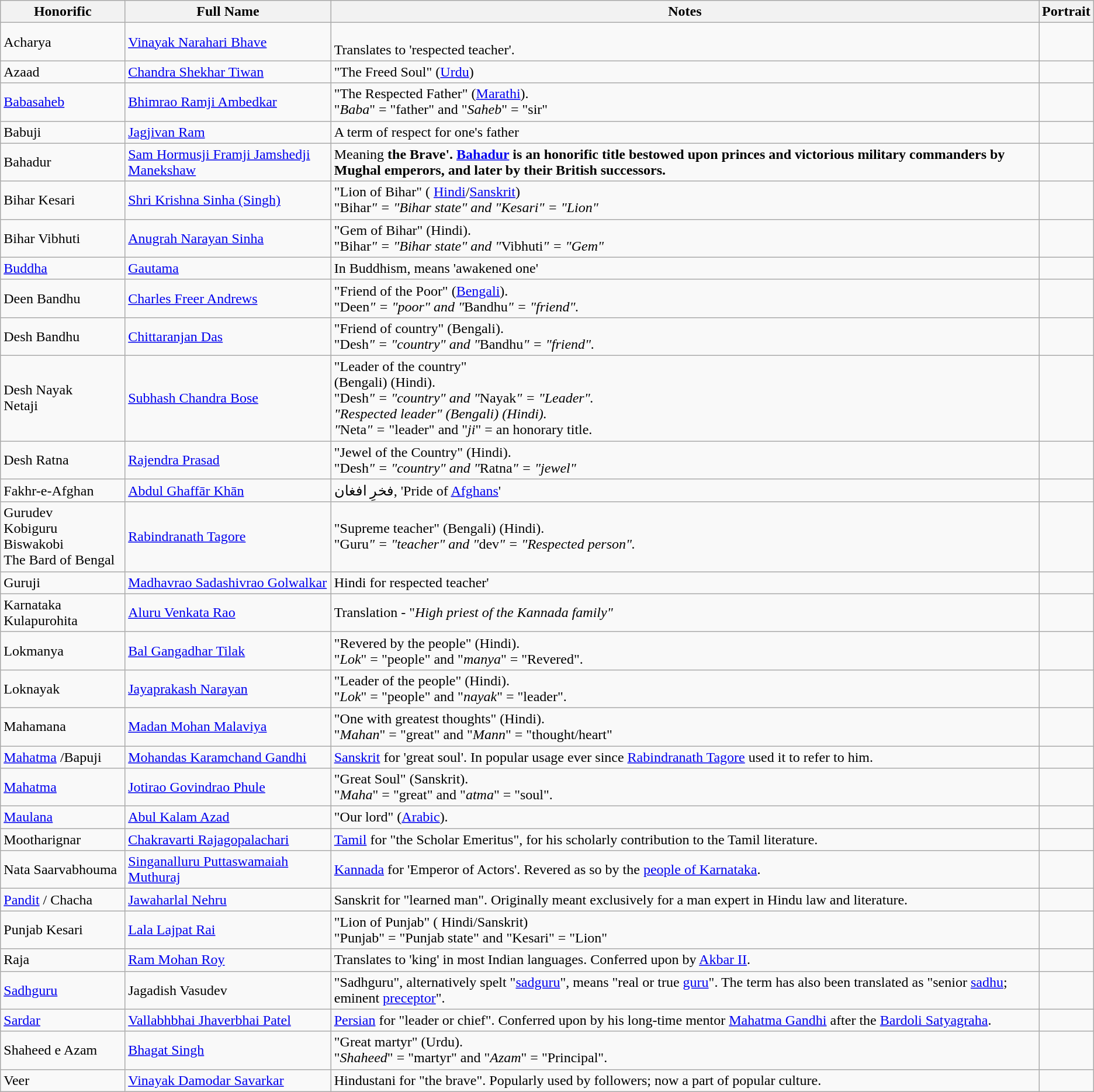<table class="wikitable">
<tr>
<th>Honorific</th>
<th>Full Name</th>
<th>Notes</th>
<th>Portrait</th>
</tr>
<tr>
<td>Acharya</td>
<td><a href='#'>Vinayak Narahari Bhave</a></td>
<td><br>Translates to 'respected teacher'.</td>
<td></td>
</tr>
<tr>
<td>Azaad</td>
<td><a href='#'>Chandra Shekhar Tiwan</a></td>
<td>"The Freed Soul" (<a href='#'>Urdu</a>)</td>
<td></td>
</tr>
<tr>
<td><a href='#'>Babasaheb</a></td>
<td><a href='#'>Bhimrao Ramji Ambedkar</a></td>
<td>"The Respected Father" (<a href='#'>Marathi</a>).<br>"<em>Baba</em>" = "father" and "<em>Saheb</em>" = "sir"</td>
<td></td>
</tr>
<tr>
<td>Babuji</td>
<td><a href='#'>Jagjivan Ram</a></td>
<td>A term of respect for one's father</td>
<td></td>
</tr>
<tr>
<td>Bahadur</td>
<td><a href='#'>Sam Hormusji Framji Jamshedji Manekshaw</a></td>
<td>Meaning <strong>the Brave'. <a href='#'>Bahadur</a> is an honorific title bestowed upon princes and victorious military commanders by Mughal emperors, and later by their British successors.<em></td>
<td></td>
</tr>
<tr>
<td>Bihar Kesari</td>
<td><a href='#'>Shri Krishna Sinha (Singh)</a></td>
<td>"Lion of Bihar" ( <a href='#'>Hindi</a>/<a href='#'>Sanskrit</a>)<br>"</em>Bihar<em>" = "Bihar state" and "Kesari" = "Lion"</td>
<td></td>
</tr>
<tr>
<td>Bihar Vibhuti</td>
<td><a href='#'>Anugrah Narayan Sinha</a></td>
<td>"Gem of Bihar" (Hindi).<br>"</em>Bihar<em>" = "Bihar state" and "</em>Vibhuti<em>" = "Gem"</td>
<td></td>
</tr>
<tr>
<td><a href='#'>Buddha</a></td>
<td><a href='#'>Gautama</a></td>
<td>In Buddhism, means 'awakened one'</td>
<td></td>
</tr>
<tr>
<td>Deen Bandhu</td>
<td><a href='#'>Charles Freer Andrews</a></td>
<td>"Friend of the Poor" (<a href='#'>Bengali</a>).<br>"</em>Deen<em>" = "poor" and "</em>Bandhu<em>" = "friend".</td>
<td></td>
</tr>
<tr>
<td>Desh Bandhu</td>
<td><a href='#'>Chittaranjan Das</a></td>
<td>"Friend of country" (Bengali).<br>"</em>Desh<em>" = "country" and "</em>Bandhu<em>" = "friend".</td>
<td></td>
</tr>
<tr>
<td>Desh Nayak<br>Netaji</td>
<td><a href='#'>Subhash Chandra Bose</a></td>
<td>"Leader of the country"<br>(Bengali) (Hindi).<br>"</em>Desh<em>" = "country" and "</em>Nayak<em>" = "Leader".<br>"Respected leader" (Bengali) (Hindi).<br>"</em>Neta<em>" = </em>"leader" and "<em>ji</em>" = an honorary title.<em></td>
<td></td>
</tr>
<tr>
<td>Desh Ratna</td>
<td><a href='#'>Rajendra Prasad</a></td>
<td>"Jewel of the Country" (Hindi).<br>"</em>Desh<em>" = "country" and "</em>Ratna<em>" = "jewel"</td>
<td></td>
</tr>
<tr>
<td>Fakhr-e-Afghan</td>
<td><a href='#'>Abdul Ghaffār Khān</a></td>
<td>فخرِ افغان, 'Pride of <a href='#'>Afghans</a>'</td>
<td></td>
</tr>
<tr>
<td>Gurudev<br>Kobiguru<br>Biswakobi<br>The Bard of Bengal</td>
<td><a href='#'>Rabindranath Tagore</a></td>
<td>"Supreme teacher" (Bengali) (Hindi).<br>"</em>Guru<em>" = "teacher" and "</em>dev<em>" = "Respected person".</td>
<td></td>
</tr>
<tr>
<td>Guruji</td>
<td><a href='#'>Madhavrao Sadashivrao Golwalkar</a></td>
<td>Hindi for </strong>respected teacher</em>'</td>
<td></td>
</tr>
<tr>
<td>Karnataka Kulapurohita</td>
<td><a href='#'>Aluru Venkata Rao</a></td>
<td>Translation - "<em>High priest of the Kannada family"</em></td>
<td></td>
</tr>
<tr>
<td>Lokmanya</td>
<td><a href='#'>Bal Gangadhar Tilak</a></td>
<td>"Revered by the people" (Hindi).<br>"<em>Lok</em>" = "people" and "<em>manya</em>" = "Revered".</td>
<td></td>
</tr>
<tr>
<td>Loknayak</td>
<td><a href='#'>Jayaprakash Narayan</a></td>
<td>"Leader of the people" (Hindi).<br>"<em>Lok</em>" = "people" and "<em>nayak</em>" = "leader".</td>
<td></td>
</tr>
<tr>
<td>Mahamana</td>
<td><a href='#'>Madan Mohan Malaviya</a></td>
<td>"One with greatest thoughts" (Hindi).<br>"<em>Mahan</em>" = "great" and "<em>Mann</em>" = "thought/heart"</td>
<td></td>
</tr>
<tr>
<td><a href='#'>Mahatma</a> /Bapuji</td>
<td><a href='#'>Mohandas Karamchand Gandhi</a></td>
<td><a href='#'>Sanskrit</a> for 'great soul'. In popular usage ever since <a href='#'>Rabindranath Tagore</a> used it to refer to him.</td>
<td></td>
</tr>
<tr>
<td><a href='#'>Mahatma</a></td>
<td><a href='#'>Jotirao Govindrao Phule</a></td>
<td>"Great Soul" (Sanskrit).<br>"<em>Maha</em>" = "great" and "<em>atma</em>" = "soul".</td>
<td></td>
</tr>
<tr>
<td><a href='#'>Maulana</a></td>
<td><a href='#'>Abul Kalam Azad</a></td>
<td>"Our lord" (<a href='#'>Arabic</a>).</td>
<td></td>
</tr>
<tr>
<td>Mootharignar</td>
<td><a href='#'>Chakravarti Rajagopalachari</a></td>
<td><a href='#'>Tamil</a> for "the Scholar Emeritus", for his scholarly contribution to the Tamil literature.</td>
<td></td>
</tr>
<tr>
<td>Nata Saarvabhouma</td>
<td><a href='#'>Singanalluru Puttaswamaiah Muthuraj</a></td>
<td><a href='#'>Kannada</a> for 'Emperor of Actors'. Revered as so by the <a href='#'>people of Karnataka</a>.</td>
<td></td>
</tr>
<tr>
<td><a href='#'>Pandit</a> / Chacha</td>
<td><a href='#'>Jawaharlal Nehru</a></td>
<td>Sanskrit for "learned man". Originally meant exclusively for a man expert in Hindu law and literature.</td>
<td></td>
</tr>
<tr>
<td>Punjab Kesari</td>
<td><a href='#'>Lala Lajpat Rai</a></td>
<td>"Lion of Punjab" ( Hindi/Sanskrit)<br>"Punjab" = "Punjab state" and "Kesari" = "Lion"</td>
<td></td>
</tr>
<tr>
<td>Raja</td>
<td><a href='#'>Ram Mohan Roy</a></td>
<td>Translates to 'king' in most Indian languages. Conferred upon by <a href='#'>Akbar II</a>.</td>
<td></td>
</tr>
<tr>
<td><a href='#'>Sadhguru</a></td>
<td>Jagadish Vasudev</td>
<td>"Sadhguru", alternatively spelt "<a href='#'>sadguru</a>", means "real or true <a href='#'>guru</a>". The term has also been translated as "senior <a href='#'>sadhu</a>; eminent <a href='#'>preceptor</a>".</td>
<td></td>
</tr>
<tr>
<td><a href='#'>Sardar</a></td>
<td><a href='#'>Vallabhbhai Jhaverbhai Patel</a></td>
<td><a href='#'>Persian</a> for "leader or chief". Conferred upon by his long-time mentor <a href='#'>Mahatma Gandhi</a> after the <a href='#'>Bardoli Satyagraha</a>.</td>
<td></td>
</tr>
<tr>
<td>Shaheed e Azam</td>
<td><a href='#'>Bhagat Singh</a></td>
<td>"Great martyr" (Urdu).<br>"<em>Shaheed</em>" = "martyr" and "<em>Azam</em>" = "Principal".</td>
<td></td>
</tr>
<tr>
<td>Veer</td>
<td><a href='#'>Vinayak Damodar Savarkar</a></td>
<td>Hindustani for "the brave". Popularly used by followers; now a part of popular culture.</td>
<td></td>
</tr>
</table>
